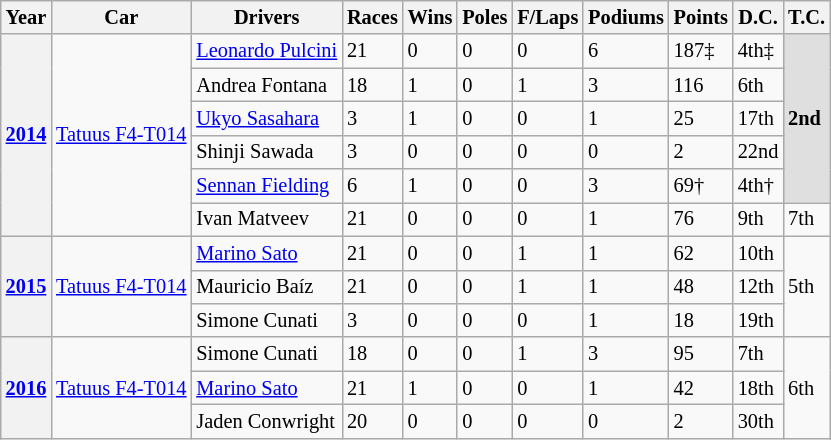<table class="wikitable" style="font-size:85%">
<tr>
<th>Year</th>
<th>Car</th>
<th>Drivers</th>
<th>Races</th>
<th>Wins</th>
<th>Poles</th>
<th>F/Laps</th>
<th>Podiums</th>
<th>Points</th>
<th>D.C.</th>
<th>T.C.</th>
</tr>
<tr>
<th rowspan="6"><a href='#'>2014</a></th>
<td rowspan="6"><a href='#'>Tatuus F4-T014</a></td>
<td> <a href='#'>Leonardo Pulcini</a></td>
<td>21</td>
<td>0</td>
<td>0</td>
<td>0</td>
<td>6</td>
<td>187‡</td>
<td>4th‡</td>
<td rowspan="5" style="background:#dfdfdf"><strong>2nd</strong></td>
</tr>
<tr>
<td> Andrea Fontana</td>
<td>18</td>
<td>1</td>
<td>0</td>
<td>1</td>
<td>3</td>
<td>116</td>
<td>6th</td>
</tr>
<tr>
<td> <a href='#'>Ukyo Sasahara</a></td>
<td>3</td>
<td>1</td>
<td>0</td>
<td>0</td>
<td>1</td>
<td>25</td>
<td>17th</td>
</tr>
<tr>
<td> Shinji Sawada</td>
<td>3</td>
<td>0</td>
<td>0</td>
<td>0</td>
<td>0</td>
<td>2</td>
<td>22nd</td>
</tr>
<tr>
<td> <a href='#'>Sennan Fielding</a></td>
<td>6</td>
<td>1</td>
<td>0</td>
<td>0</td>
<td>3</td>
<td>69†</td>
<td>4th†</td>
</tr>
<tr>
<td> Ivan Matveev</td>
<td>21</td>
<td>0</td>
<td>0</td>
<td>0</td>
<td>1</td>
<td>76</td>
<td>9th</td>
<td>7th</td>
</tr>
<tr>
<th rowspan="3"><a href='#'>2015</a></th>
<td rowspan="3"><a href='#'>Tatuus F4-T014</a></td>
<td> <a href='#'>Marino Sato</a></td>
<td>21</td>
<td>0</td>
<td>0</td>
<td>1</td>
<td>1</td>
<td>62</td>
<td>10th</td>
<td rowspan="3">5th</td>
</tr>
<tr>
<td> Mauricio Baíz</td>
<td>21</td>
<td>0</td>
<td>0</td>
<td>1</td>
<td>1</td>
<td>48</td>
<td>12th</td>
</tr>
<tr>
<td> Simone Cunati</td>
<td>3</td>
<td>0</td>
<td>0</td>
<td>0</td>
<td>1</td>
<td>18</td>
<td>19th</td>
</tr>
<tr>
<th rowspan="3"><a href='#'>2016</a></th>
<td rowspan="3"><a href='#'>Tatuus F4-T014</a></td>
<td> Simone Cunati</td>
<td>18</td>
<td>0</td>
<td>0</td>
<td>1</td>
<td>3</td>
<td>95</td>
<td>7th</td>
<td rowspan="3">6th</td>
</tr>
<tr>
<td> <a href='#'>Marino Sato</a></td>
<td>21</td>
<td>1</td>
<td>0</td>
<td>0</td>
<td>1</td>
<td>42</td>
<td>18th</td>
</tr>
<tr>
<td> Jaden Conwright</td>
<td>20</td>
<td>0</td>
<td>0</td>
<td>0</td>
<td>0</td>
<td>2</td>
<td>30th</td>
</tr>
</table>
